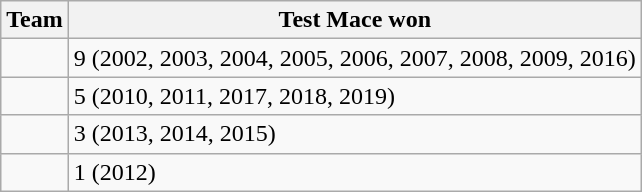<table class="wikitable">
<tr>
<th>Team</th>
<th>Test Mace won</th>
</tr>
<tr>
<td></td>
<td>9 (2002, 2003, 2004, 2005, 2006, 2007, 2008, 2009, 2016)</td>
</tr>
<tr>
<td></td>
<td>5 (2010, 2011, 2017, 2018, 2019)</td>
</tr>
<tr>
<td></td>
<td>3 (2013, 2014, 2015)</td>
</tr>
<tr>
<td></td>
<td>1 (2012)</td>
</tr>
</table>
